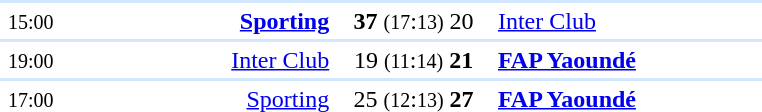<table style="text-align:center" width=550>
<tr>
<th width=5%></th>
<th width=25%></th>
<th width=15%></th>
<th width=25%></th>
<th width=5%></th>
</tr>
<tr align="left" bgcolor=#D0E7FF>
<td colspan=4></td>
</tr>
<tr>
<td><small>15:00</small></td>
<td align="right"><strong><a href='#'>Sporting</a></strong> </td>
<td><strong>37</strong> <small>(17</small>:<small>13)</small> 20</td>
<td align=left> <a href='#'>Inter Club</a></td>
<td></td>
</tr>
<tr align="left" bgcolor=#D0E7FF>
<td colspan=4></td>
</tr>
<tr>
<td><small>19:00</small></td>
<td align="right"><a href='#'>Inter Club</a> </td>
<td>19 <small>(11</small>:<small>14)</small> <strong>21</strong></td>
<td align=left> <strong><a href='#'>FAP Yaoundé</a></strong></td>
<td></td>
</tr>
<tr align="left" bgcolor=#D0E7FF>
<td colspan=4></td>
</tr>
<tr>
<td><small>17:00</small></td>
<td align="right"><a href='#'>Sporting</a> </td>
<td>25 <small>(12</small>:<small>13)</small> <strong>27</strong></td>
<td align=left> <strong><a href='#'>FAP Yaoundé</a></strong></td>
<td></td>
</tr>
</table>
